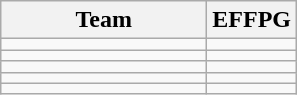<table class=wikitable>
<tr>
<th width=130>Team</th>
<th>EFFPG</th>
</tr>
<tr>
<td></td>
<td></td>
</tr>
<tr>
<td></td>
<td></td>
</tr>
<tr>
<td></td>
<td></td>
</tr>
<tr>
<td></td>
<td></td>
</tr>
<tr>
<td></td>
<td></td>
</tr>
</table>
